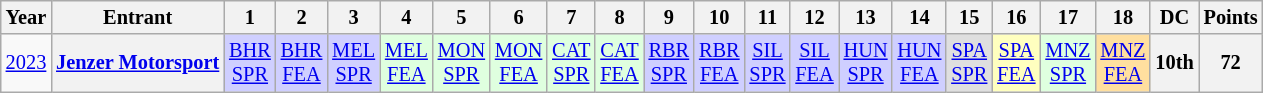<table class="wikitable" style="text-align:center; font-size:85%">
<tr>
<th>Year</th>
<th>Entrant</th>
<th>1</th>
<th>2</th>
<th>3</th>
<th>4</th>
<th>5</th>
<th>6</th>
<th>7</th>
<th>8</th>
<th>9</th>
<th>10</th>
<th>11</th>
<th>12</th>
<th>13</th>
<th>14</th>
<th>15</th>
<th>16</th>
<th>17</th>
<th>18</th>
<th>DC</th>
<th>Points</th>
</tr>
<tr>
<td><a href='#'>2023</a></td>
<th nowrap><a href='#'>Jenzer Motorsport</a></th>
<td style="background:#CFCFFF;"><a href='#'>BHR<br>SPR</a><br></td>
<td style="background:#CFCFFF;"><a href='#'>BHR<br>FEA</a><br></td>
<td style="background:#CFCFFF;"><a href='#'>MEL<br>SPR</a><br></td>
<td style="background:#DFFFDF;"><a href='#'>MEL<br>FEA</a><br></td>
<td style="background:#DFFFDF;"><a href='#'>MON<br>SPR</a><br></td>
<td style="background:#DFFFDF;"><a href='#'>MON<br>FEA</a><br></td>
<td style="background:#DFFFDF;"><a href='#'>CAT<br>SPR</a><br></td>
<td style="background:#DFFFDF;"><a href='#'>CAT<br>FEA</a><br></td>
<td style="background:#CFCFFF;"><a href='#'>RBR<br>SPR</a><br></td>
<td style="background:#CFCFFF;"><a href='#'>RBR<br>FEA</a><br></td>
<td style="background:#CFCFFF;"><a href='#'>SIL<br>SPR</a><br></td>
<td style="background:#CFCFFF;"><a href='#'>SIL<br>FEA</a><br></td>
<td style="background:#CFCFFF;"><a href='#'>HUN<br>SPR</a><br></td>
<td style="background:#CFCFFF;"><a href='#'>HUN<br>FEA</a><br></td>
<td style="background:#DFDFDF;"><a href='#'>SPA<br>SPR</a><br></td>
<td style="background:#FFFFBF;"><a href='#'>SPA<br>FEA</a><br></td>
<td style="background:#DFFFDF;"><a href='#'>MNZ<br>SPR</a><br></td>
<td style="background:#FFDF9F;"><a href='#'>MNZ<br>FEA</a><br></td>
<th>10th</th>
<th>72</th>
</tr>
</table>
